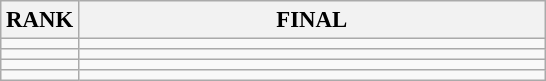<table class="wikitable" style="font-size:95%;">
<tr>
<th>RANK</th>
<th align="left" style="width: 20em">FINAL</th>
</tr>
<tr>
<td align="center"></td>
<td></td>
</tr>
<tr>
<td align="center"></td>
<td></td>
</tr>
<tr>
<td align="center"></td>
<td></td>
</tr>
<tr>
<td align="center"></td>
<td></td>
</tr>
</table>
